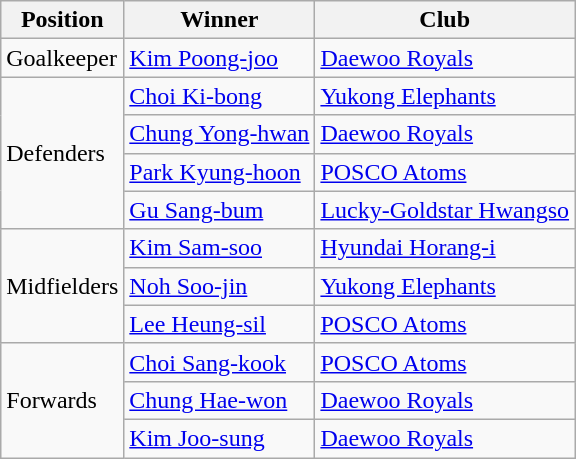<table class="wikitable">
<tr>
<th>Position</th>
<th>Winner</th>
<th>Club</th>
</tr>
<tr>
<td>Goalkeeper</td>
<td> <a href='#'>Kim Poong-joo</a></td>
<td><a href='#'>Daewoo Royals</a></td>
</tr>
<tr>
<td rowspan="4">Defenders</td>
<td> <a href='#'>Choi Ki-bong</a></td>
<td><a href='#'>Yukong Elephants</a></td>
</tr>
<tr>
<td> <a href='#'>Chung Yong-hwan</a></td>
<td><a href='#'>Daewoo Royals</a></td>
</tr>
<tr>
<td> <a href='#'>Park Kyung-hoon</a></td>
<td><a href='#'>POSCO Atoms</a></td>
</tr>
<tr>
<td> <a href='#'>Gu Sang-bum</a></td>
<td><a href='#'>Lucky-Goldstar Hwangso</a></td>
</tr>
<tr>
<td rowspan="3">Midfielders</td>
<td> <a href='#'>Kim Sam-soo</a></td>
<td><a href='#'>Hyundai Horang-i</a></td>
</tr>
<tr>
<td> <a href='#'>Noh Soo-jin</a></td>
<td><a href='#'>Yukong Elephants</a></td>
</tr>
<tr>
<td> <a href='#'>Lee Heung-sil</a></td>
<td><a href='#'>POSCO Atoms</a></td>
</tr>
<tr>
<td rowspan="3">Forwards</td>
<td> <a href='#'>Choi Sang-kook</a></td>
<td><a href='#'>POSCO Atoms</a></td>
</tr>
<tr>
<td> <a href='#'>Chung Hae-won</a></td>
<td><a href='#'>Daewoo Royals</a></td>
</tr>
<tr>
<td> <a href='#'>Kim Joo-sung</a></td>
<td><a href='#'>Daewoo Royals</a></td>
</tr>
</table>
